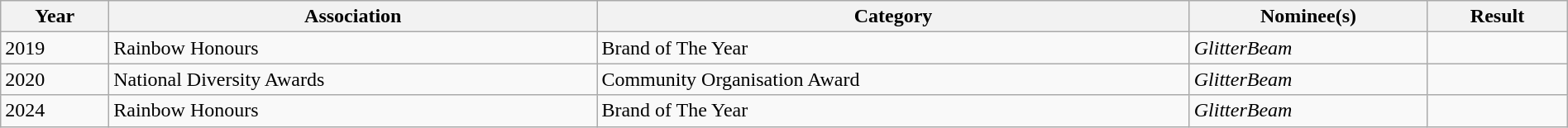<table class="wikitable" width="100%">
<tr>
<th>Year</th>
<th>Association</th>
<th>Category</th>
<th>Nominee(s)</th>
<th>Result</th>
</tr>
<tr>
<td rowspan="1">2019</td>
<td rowspan="1">Rainbow Honours</td>
<td>Brand of The Year</td>
<td><em>GlitterBeam</em></td>
<td></td>
</tr>
<tr>
<td rowspan="1">2020</td>
<td rowspan="1">National Diversity Awards</td>
<td>Community Organisation Award</td>
<td><em>GlitterBeam</em></td>
<td></td>
</tr>
<tr>
<td rowspan="1">2024</td>
<td rowspan="1">Rainbow Honours</td>
<td>Brand of The Year</td>
<td><em>GlitterBeam</em></td>
<td></td>
</tr>
</table>
